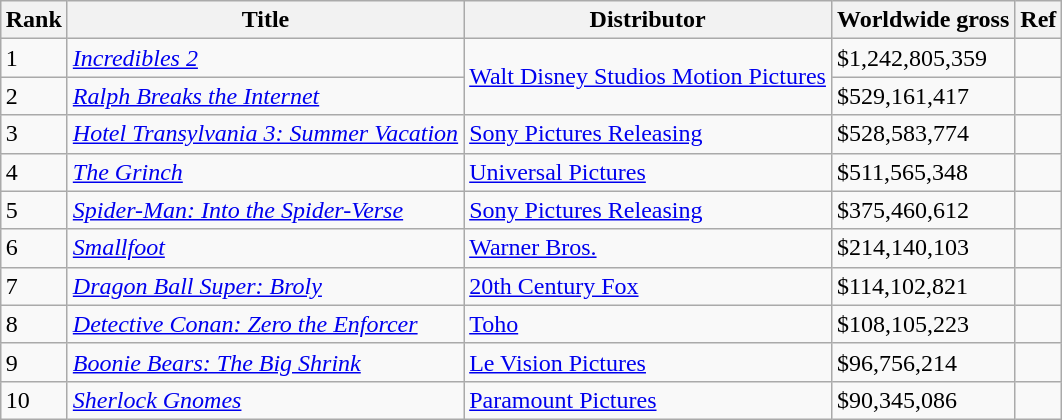<table class="wikitable sortable" style=" margin:auto;">
<tr>
<th>Rank</th>
<th>Title</th>
<th>Distributor</th>
<th>Worldwide gross</th>
<th>Ref</th>
</tr>
<tr>
<td>1</td>
<td><em><a href='#'>Incredibles 2</a></em></td>
<td rowspan="2"><a href='#'>Walt Disney Studios Motion Pictures</a></td>
<td>$1,242,805,359</td>
<td></td>
</tr>
<tr>
<td>2</td>
<td><em><a href='#'>Ralph Breaks the Internet</a></em></td>
<td>$529,161,417</td>
<td></td>
</tr>
<tr>
<td>3</td>
<td><em><a href='#'>Hotel Transylvania 3: Summer Vacation</a></em></td>
<td><a href='#'>Sony Pictures Releasing</a></td>
<td>$528,583,774</td>
<td></td>
</tr>
<tr>
<td>4</td>
<td><em><a href='#'>The Grinch</a></em></td>
<td><a href='#'>Universal Pictures</a></td>
<td>$511,565,348</td>
<td></td>
</tr>
<tr>
<td>5</td>
<td><em><a href='#'>Spider-Man: Into the Spider-Verse</a></em></td>
<td><a href='#'>Sony Pictures Releasing</a></td>
<td>$375,460,612</td>
<td></td>
</tr>
<tr>
<td>6</td>
<td><em><a href='#'>Smallfoot</a></em></td>
<td><a href='#'>Warner Bros.</a></td>
<td>$214,140,103</td>
<td></td>
</tr>
<tr>
<td>7</td>
<td><em><a href='#'>Dragon Ball Super: Broly</a></em></td>
<td><a href='#'>20th Century Fox</a></td>
<td>$114,102,821</td>
<td></td>
</tr>
<tr>
<td>8</td>
<td><em><a href='#'>Detective Conan: Zero the Enforcer</a></em></td>
<td><a href='#'>Toho</a></td>
<td>$108,105,223</td>
<td></td>
</tr>
<tr>
<td>9</td>
<td><em><a href='#'>Boonie Bears: The Big Shrink</a></em></td>
<td><a href='#'>Le Vision Pictures</a></td>
<td>$96,756,214</td>
<td></td>
</tr>
<tr>
<td>10</td>
<td><em><a href='#'>Sherlock Gnomes</a></em></td>
<td><a href='#'>Paramount Pictures</a></td>
<td>$90,345,086</td>
<td></td>
</tr>
</table>
